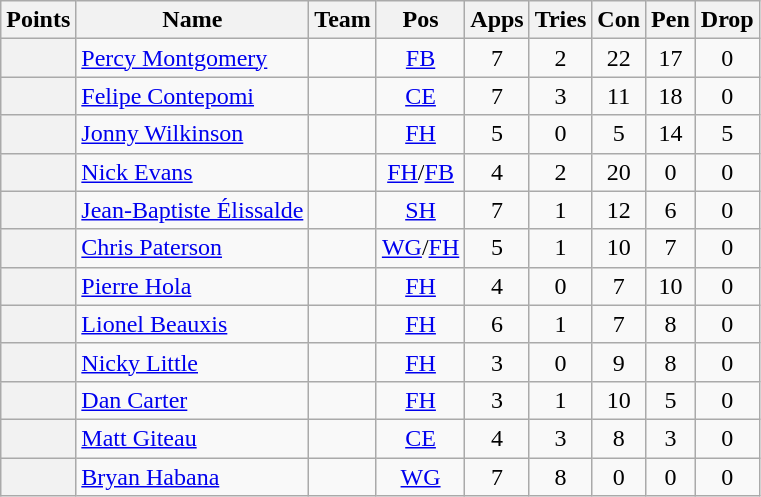<table class="wikitable sortable" style="text-align:center">
<tr>
<th>Points</th>
<th>Name</th>
<th>Team</th>
<th>Pos</th>
<th>Apps</th>
<th>Tries</th>
<th>Con</th>
<th>Pen</th>
<th>Drop</th>
</tr>
<tr>
<th></th>
<td align="left"><a href='#'>Percy Montgomery</a></td>
<td align="left"></td>
<td><a href='#'>FB</a></td>
<td>7</td>
<td>2</td>
<td>22</td>
<td>17</td>
<td>0</td>
</tr>
<tr>
<th></th>
<td align="left"><a href='#'>Felipe Contepomi</a></td>
<td align="left"></td>
<td><a href='#'>CE</a></td>
<td>7</td>
<td>3</td>
<td>11</td>
<td>18</td>
<td>0</td>
</tr>
<tr>
<th></th>
<td align="left"><a href='#'>Jonny Wilkinson</a></td>
<td align="left"></td>
<td><a href='#'>FH</a></td>
<td>5</td>
<td>0</td>
<td>5</td>
<td>14</td>
<td>5</td>
</tr>
<tr>
<th></th>
<td align="left"><a href='#'>Nick Evans</a></td>
<td align="left"></td>
<td><a href='#'>FH</a>/<a href='#'>FB</a></td>
<td>4</td>
<td>2</td>
<td>20</td>
<td>0</td>
<td>0</td>
</tr>
<tr>
<th></th>
<td align="left"><a href='#'>Jean-Baptiste Élissalde</a></td>
<td align="left"></td>
<td><a href='#'>SH</a></td>
<td>7</td>
<td>1</td>
<td>12</td>
<td>6</td>
<td>0</td>
</tr>
<tr>
<th></th>
<td align="left"><a href='#'>Chris Paterson</a></td>
<td align="left"></td>
<td><a href='#'>WG</a>/<a href='#'>FH</a></td>
<td>5</td>
<td>1</td>
<td>10</td>
<td>7</td>
<td>0</td>
</tr>
<tr>
<th></th>
<td align="left"><a href='#'>Pierre Hola</a></td>
<td align="left"></td>
<td><a href='#'>FH</a></td>
<td>4</td>
<td>0</td>
<td>7</td>
<td>10</td>
<td>0</td>
</tr>
<tr>
<th></th>
<td align="left"><a href='#'>Lionel Beauxis</a></td>
<td align="left"></td>
<td><a href='#'>FH</a></td>
<td>6</td>
<td>1</td>
<td>7</td>
<td>8</td>
<td>0</td>
</tr>
<tr>
<th></th>
<td align="left"><a href='#'>Nicky Little</a></td>
<td align="left"></td>
<td><a href='#'>FH</a></td>
<td>3</td>
<td>0</td>
<td>9</td>
<td>8</td>
<td>0</td>
</tr>
<tr>
<th> </th>
<td align="left"><a href='#'>Dan Carter</a></td>
<td align="left"></td>
<td><a href='#'>FH</a></td>
<td>3</td>
<td>1</td>
<td>10</td>
<td>5</td>
<td>0</td>
</tr>
<tr>
<th></th>
<td align="left"><a href='#'>Matt Giteau</a></td>
<td align="left"></td>
<td><a href='#'>CE</a></td>
<td>4</td>
<td>3</td>
<td>8</td>
<td>3</td>
<td>0</td>
</tr>
<tr>
<th></th>
<td align="left"><a href='#'>Bryan Habana</a></td>
<td align="left"></td>
<td><a href='#'>WG</a></td>
<td>7</td>
<td>8</td>
<td>0</td>
<td>0</td>
<td>0</td>
</tr>
</table>
